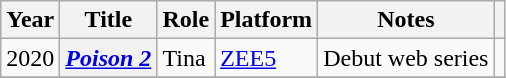<table class="wikitable sortable">
<tr>
<th>Year</th>
<th>Title</th>
<th>Role</th>
<th>Platform</th>
<th>Notes</th>
<th></th>
</tr>
<tr>
<td>2020</td>
<th scope="row"><em><a href='#'>Poison 2</a></em></th>
<td>Tina</td>
<td><a href='#'>ZEE5</a></td>
<td>Debut web series</td>
<td></td>
</tr>
<tr>
</tr>
</table>
